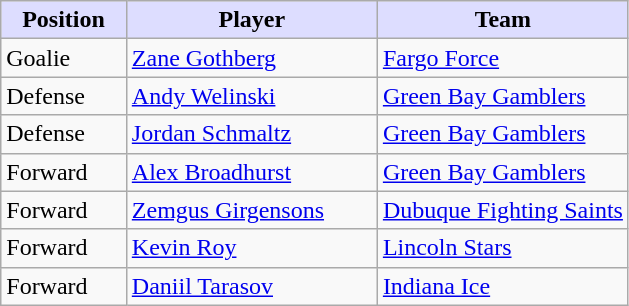<table class="wikitable" style="text-align:left">
<tr>
<th style="background:#ddf; width:20%;">Position</th>
<th style="background:#ddf; width:40%;">Player</th>
<th style="background:#ddf; width:40%;">Team</th>
</tr>
<tr>
<td>Goalie</td>
<td><a href='#'>Zane Gothberg</a></td>
<td><a href='#'>Fargo Force</a></td>
</tr>
<tr>
<td>Defense</td>
<td><a href='#'>Andy Welinski</a></td>
<td><a href='#'>Green Bay Gamblers</a></td>
</tr>
<tr>
<td>Defense</td>
<td><a href='#'>Jordan Schmaltz</a></td>
<td><a href='#'>Green Bay Gamblers</a></td>
</tr>
<tr>
<td>Forward</td>
<td><a href='#'>Alex Broadhurst</a></td>
<td><a href='#'>Green Bay Gamblers</a></td>
</tr>
<tr>
<td>Forward</td>
<td><a href='#'>Zemgus Girgensons</a></td>
<td><a href='#'>Dubuque Fighting Saints</a></td>
</tr>
<tr>
<td>Forward</td>
<td><a href='#'>Kevin Roy</a></td>
<td><a href='#'>Lincoln Stars</a></td>
</tr>
<tr>
<td>Forward</td>
<td><a href='#'>Daniil Tarasov</a></td>
<td><a href='#'>Indiana Ice</a></td>
</tr>
</table>
